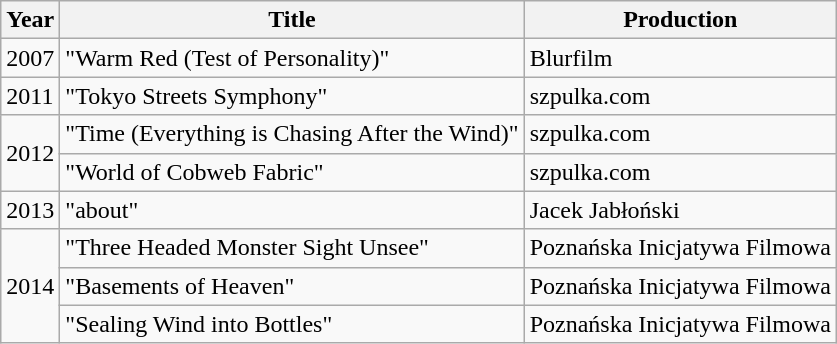<table class="wikitable">
<tr>
<th>Year</th>
<th>Title</th>
<th>Production</th>
</tr>
<tr>
<td>2007</td>
<td>"Warm Red (Test of Personality)"</td>
<td>Blurfilm</td>
</tr>
<tr>
<td>2011</td>
<td>"Tokyo Streets Symphony"</td>
<td>szpulka.com</td>
</tr>
<tr>
<td rowspan="2">2012</td>
<td>"Time (Everything is Chasing After the Wind)"</td>
<td>szpulka.com</td>
</tr>
<tr>
<td>"World of Cobweb Fabric"</td>
<td>szpulka.com</td>
</tr>
<tr>
<td>2013</td>
<td>"about"</td>
<td>Jacek Jabłoński</td>
</tr>
<tr>
<td rowspan="3">2014</td>
<td>"Three Headed Monster Sight Unsee"</td>
<td>Poznańska Inicjatywa Filmowa</td>
</tr>
<tr>
<td>"Basements of Heaven"</td>
<td>Poznańska Inicjatywa Filmowa</td>
</tr>
<tr>
<td>"Sealing Wind into Bottles"</td>
<td>Poznańska Inicjatywa Filmowa</td>
</tr>
</table>
